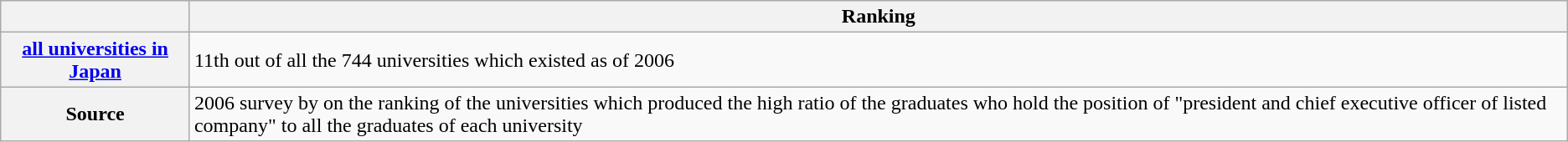<table class="wikitable">
<tr>
<th></th>
<th>Ranking</th>
</tr>
<tr>
<th><a href='#'>all universities in Japan</a></th>
<td>11th out of all the 744 universities which existed as of 2006</td>
</tr>
<tr>
<th>Source</th>
<td>2006 survey by <em></em> on the ranking of the universities which produced the high ratio of the graduates who hold the position of "president and chief executive officer of listed company" to all the graduates of each university</td>
</tr>
</table>
